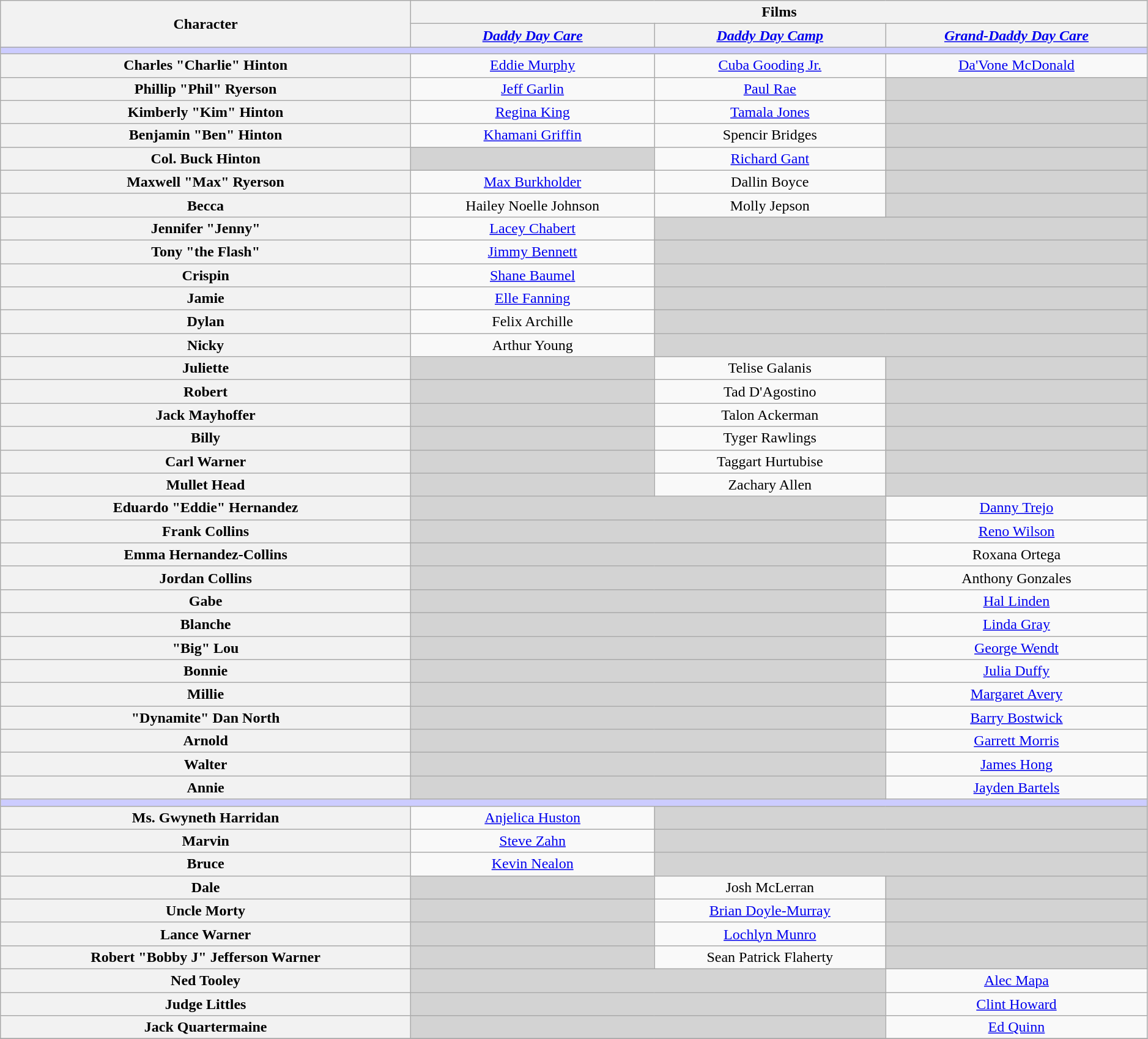<table class="wikitable" style="text-align:center; width:99%;">
<tr>
<th rowspan="2">Character</th>
<th colspan="4" style="text-align:center;">Films</th>
</tr>
<tr>
<th style="text-align:center;"><em><a href='#'>Daddy Day Care</a></em></th>
<th style="text-align:center;"><em><a href='#'>Daddy Day Camp</a></em></th>
<th style="text-align:center;"><em><a href='#'>Grand-Daddy Day Care</a></em></th>
</tr>
<tr>
<th style="background-color:#ccccff;" colspan="8"></th>
</tr>
<tr>
<th>Charles "Charlie" Hinton</th>
<td><a href='#'>Eddie Murphy</a></td>
<td><a href='#'>Cuba Gooding Jr.</a></td>
<td><a href='#'>Da'Vone McDonald</a></td>
</tr>
<tr>
<th>Phillip "Phil" Ryerson</th>
<td><a href='#'>Jeff Garlin</a></td>
<td><a href='#'>Paul Rae</a></td>
<td style="background:lightgrey;"> </td>
</tr>
<tr>
<th>Kimberly "Kim" Hinton</th>
<td><a href='#'>Regina King</a></td>
<td><a href='#'>Tamala Jones</a></td>
<td style="background:lightgrey;"> </td>
</tr>
<tr>
<th>Benjamin "Ben" Hinton</th>
<td><a href='#'>Khamani Griffin</a></td>
<td>Spencir Bridges</td>
<td style="background:lightgrey;"> </td>
</tr>
<tr>
<th>Col. Buck Hinton</th>
<td style="background:lightgrey;"> </td>
<td><a href='#'>Richard Gant</a></td>
<td style="background:lightgrey;"> </td>
</tr>
<tr>
<th>Maxwell "Max" Ryerson</th>
<td><a href='#'>Max Burkholder</a></td>
<td>Dallin Boyce</td>
<td style="background:lightgrey;"> </td>
</tr>
<tr>
<th>Becca</th>
<td>Hailey Noelle Johnson</td>
<td>Molly Jepson</td>
<td style="background:lightgrey;"> </td>
</tr>
<tr>
<th>Jennifer "Jenny"</th>
<td><a href='#'>Lacey Chabert</a></td>
<td colspan="2" style="background:lightgrey;"> </td>
</tr>
<tr>
<th>Tony "the Flash"</th>
<td><a href='#'>Jimmy Bennett</a></td>
<td colspan="2" style="background:lightgrey;"> </td>
</tr>
<tr>
<th>Crispin</th>
<td><a href='#'>Shane Baumel</a></td>
<td colspan="2" style="background:lightgrey;"> </td>
</tr>
<tr>
<th>Jamie</th>
<td><a href='#'>Elle Fanning</a></td>
<td colspan="2" style="background:lightgrey;"> </td>
</tr>
<tr>
<th>Dylan</th>
<td>Felix Archille</td>
<td colspan="2" style="background:lightgrey;"> </td>
</tr>
<tr>
<th>Nicky</th>
<td>Arthur Young</td>
<td colspan="2" style="background:lightgrey;"> </td>
</tr>
<tr>
<th>Juliette</th>
<td style="background:lightgrey;"> </td>
<td>Telise Galanis</td>
<td style="background:lightgrey;"> </td>
</tr>
<tr>
<th>Robert</th>
<td style="background:lightgrey;"> </td>
<td>Tad D'Agostino</td>
<td style="background:lightgrey;"> </td>
</tr>
<tr>
<th>Jack Mayhoffer</th>
<td style="background:lightgrey;"> </td>
<td>Talon Ackerman</td>
<td style="background:lightgrey;"> </td>
</tr>
<tr>
<th>Billy</th>
<td style="background:lightgrey;"> </td>
<td>Tyger Rawlings</td>
<td style="background:lightgrey;"> </td>
</tr>
<tr>
<th>Carl Warner</th>
<td style="background:lightgrey;"> </td>
<td>Taggart Hurtubise</td>
<td style="background:lightgrey;"> </td>
</tr>
<tr>
<th>Mullet Head</th>
<td style="background:lightgrey;"> </td>
<td>Zachary Allen</td>
<td style="background:lightgrey;"> </td>
</tr>
<tr>
<th>Eduardo "Eddie" Hernandez</th>
<td colspan="2" style="background:lightgrey;"> </td>
<td><a href='#'>Danny Trejo</a></td>
</tr>
<tr>
<th>Frank Collins</th>
<td colspan="2" style="background:lightgrey;"> </td>
<td><a href='#'>Reno Wilson</a></td>
</tr>
<tr>
<th>Emma Hernandez-Collins</th>
<td colspan="2" style="background:lightgrey;"> </td>
<td>Roxana Ortega</td>
</tr>
<tr>
<th>Jordan Collins</th>
<td colspan="2" style="background:lightgrey;"> </td>
<td>Anthony Gonzales</td>
</tr>
<tr>
<th>Gabe</th>
<td colspan="2" style="background:lightgrey;"> </td>
<td><a href='#'>Hal Linden</a></td>
</tr>
<tr>
<th>Blanche</th>
<td colspan="2" style="background:lightgrey;"> </td>
<td><a href='#'>Linda Gray</a></td>
</tr>
<tr>
<th>"Big" Lou</th>
<td colspan="2" style="background:lightgrey;"> </td>
<td><a href='#'>George Wendt</a></td>
</tr>
<tr>
<th>Bonnie</th>
<td colspan="2" style="background:lightgrey;"> </td>
<td><a href='#'>Julia Duffy</a></td>
</tr>
<tr>
<th>Millie</th>
<td colspan="2" style="background:lightgrey;"> </td>
<td><a href='#'>Margaret Avery</a></td>
</tr>
<tr>
<th>"Dynamite" Dan North</th>
<td colspan="2" style="background:lightgrey;"> </td>
<td><a href='#'>Barry Bostwick</a></td>
</tr>
<tr>
<th>Arnold</th>
<td colspan="2" style="background:lightgrey;"> </td>
<td><a href='#'>Garrett Morris</a></td>
</tr>
<tr>
<th>Walter</th>
<td colspan="2" style="background:lightgrey;"> </td>
<td><a href='#'>James Hong</a></td>
</tr>
<tr>
<th>Annie</th>
<td colspan="2" style="background:lightgrey;"> </td>
<td><a href='#'>Jayden Bartels</a></td>
</tr>
<tr>
<th style="background-color:#ccccff;" colspan="8"></th>
</tr>
<tr>
<th>Ms. Gwyneth Harridan</th>
<td><a href='#'>Anjelica Huston</a></td>
<td colspan="2" style="background:lightgrey;"> </td>
</tr>
<tr>
<th>Marvin</th>
<td><a href='#'>Steve Zahn</a></td>
<td colspan="2" style="background:lightgrey;"> </td>
</tr>
<tr>
<th>Bruce</th>
<td><a href='#'>Kevin Nealon</a></td>
<td colspan="2" style="background:lightgrey;"> </td>
</tr>
<tr>
<th>Dale</th>
<td style="background:lightgrey;"> </td>
<td>Josh McLerran</td>
<td style="background:lightgrey;"> </td>
</tr>
<tr>
<th>Uncle Morty</th>
<td style="background:lightgrey;"> </td>
<td><a href='#'>Brian Doyle-Murray</a></td>
<td style="background:lightgrey;"> </td>
</tr>
<tr>
<th>Lance Warner</th>
<td style="background:lightgrey;"> </td>
<td><a href='#'>Lochlyn Munro</a></td>
<td style="background:lightgrey;"> </td>
</tr>
<tr>
<th>Robert "Bobby J" Jefferson Warner</th>
<td style="background:lightgrey;"> </td>
<td>Sean Patrick Flaherty</td>
<td style="background:lightgrey;"> </td>
</tr>
<tr>
<th>Ned Tooley</th>
<td colspan="2" style="background:lightgrey;"> </td>
<td><a href='#'>Alec Mapa</a></td>
</tr>
<tr>
<th>Judge Littles</th>
<td colspan="2" style="background:lightgrey;"> </td>
<td><a href='#'>Clint Howard</a></td>
</tr>
<tr>
<th>Jack Quartermaine</th>
<td colspan="2" style="background:lightgrey;"> </td>
<td><a href='#'>Ed Quinn</a></td>
</tr>
<tr>
</tr>
</table>
